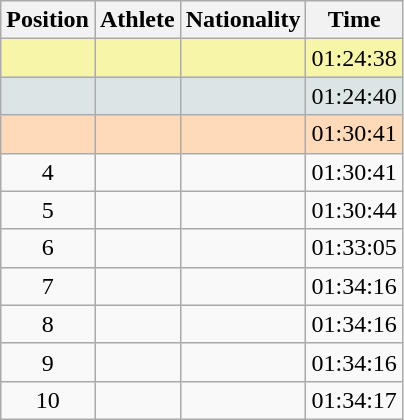<table class="wikitable sortable">
<tr>
<th scope="col">Position</th>
<th scope="col">Athlete</th>
<th scope="col">Nationality</th>
<th scope="col">Time</th>
</tr>
<tr bgcolor="#F7F6A8">
<td align=center></td>
<td></td>
<td></td>
<td>01:24:38</td>
</tr>
<tr bgcolor="#DCE5E5">
<td align=center></td>
<td></td>
<td></td>
<td>01:24:40</td>
</tr>
<tr bgcolor="#FFDAB9">
<td align=center></td>
<td></td>
<td></td>
<td>01:30:41</td>
</tr>
<tr>
<td align=center>4</td>
<td></td>
<td></td>
<td>01:30:41</td>
</tr>
<tr>
<td align=center>5</td>
<td></td>
<td></td>
<td>01:30:44</td>
</tr>
<tr>
<td align=center>6</td>
<td></td>
<td></td>
<td>01:33:05</td>
</tr>
<tr>
<td align=center>7</td>
<td></td>
<td></td>
<td>01:34:16</td>
</tr>
<tr>
<td align=center>8</td>
<td></td>
<td></td>
<td>01:34:16</td>
</tr>
<tr>
<td align=center>9</td>
<td></td>
<td></td>
<td>01:34:16</td>
</tr>
<tr>
<td align=center>10</td>
<td></td>
<td></td>
<td>01:34:17</td>
</tr>
</table>
